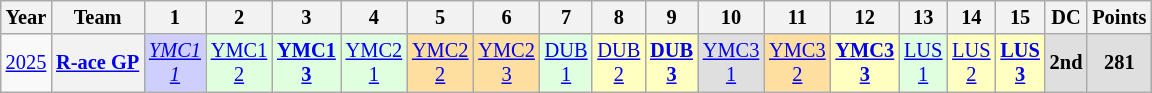<table class="wikitable" style="text-align:center; font-size:85%">
<tr>
<th>Year</th>
<th>Team</th>
<th>1</th>
<th>2</th>
<th>3</th>
<th>4</th>
<th>5</th>
<th>6</th>
<th>7</th>
<th>8</th>
<th>9</th>
<th>10</th>
<th>11</th>
<th>12</th>
<th>13</th>
<th>14</th>
<th>15</th>
<th>DC</th>
<th>Points</th>
</tr>
<tr>
<td><a href='#'>2025</a></td>
<th nowrap><a href='#'>R-ace GP</a></th>
<td style="background:#CFCFFF;"><em><a href='#'>YMC1<br>1</a></em><br></td>
<td style="background:#DFFFDF;"><a href='#'>YMC1<br>2</a><br></td>
<td style="background:#DFFFDF;"><strong><a href='#'>YMC1<br>3</a></strong><br></td>
<td style="background:#DFFFDF;"><a href='#'>YMC2<br>1</a><br></td>
<td style="background:#FFDF9F;"><a href='#'>YMC2<br>2</a><br></td>
<td style="background:#FFDF9F;"><a href='#'>YMC2<br>3</a><br></td>
<td style="background:#DFFFDF;"><a href='#'>DUB<br>1</a><br></td>
<td style="background:#FFFFBF;"><a href='#'>DUB<br>2</a><br></td>
<td style="background:#FFFFBF;"><strong><a href='#'>DUB<br>3</a></strong><br></td>
<td style="background:#DFDFDF;"><a href='#'>YMC3<br>1</a><br></td>
<td style="background:#FFDF9F;"><a href='#'>YMC3<br>2</a><br></td>
<td style="background:#FFFFBF;"><strong><a href='#'>YMC3<br>3</a></strong><br></td>
<td style="background:#DFFFDF;"><a href='#'>LUS<br>1</a><br></td>
<td style="background:#FFFFBF;"><a href='#'>LUS<br>2</a><br></td>
<td style="background:#FFFFBF;"><strong><a href='#'>LUS<br>3</a></strong><br></td>
<th style="background:#DFDFDF;">2nd</th>
<th style="background:#DFDFDF;">281</th>
</tr>
</table>
